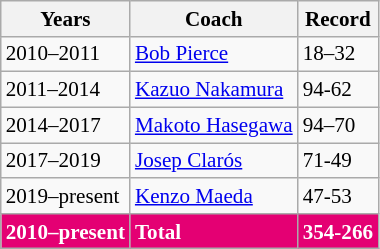<table class="wikitable" style="font-size:88%">
<tr>
<th>Years</th>
<th>Coach</th>
<th>Record</th>
</tr>
<tr>
<td>2010–2011</td>
<td> <a href='#'>Bob Pierce</a></td>
<td>18–32</td>
</tr>
<tr>
<td>2011–2014</td>
<td> <a href='#'>Kazuo Nakamura</a></td>
<td>94-62</td>
</tr>
<tr>
<td>2014–2017</td>
<td> <a href='#'>Makoto Hasegawa</a></td>
<td>94–70</td>
</tr>
<tr>
<td>2017–2019</td>
<td> <a href='#'>Josep Clarós</a></td>
<td>71-49</td>
</tr>
<tr>
<td>2019–present</td>
<td> <a href='#'>Kenzo Maeda</a></td>
<td>47-53</td>
</tr>
<tr style="color:White;font-weight:bold; background:#E40073">
<td>2010–present</td>
<td>Total</td>
<td>354-266</td>
</tr>
</table>
